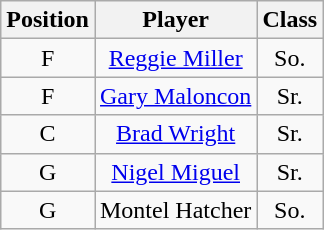<table class=wikitable style="text-align:center">
<tr>
<th>Position</th>
<th>Player</th>
<th>Class</th>
</tr>
<tr>
<td>F</td>
<td><a href='#'>Reggie Miller</a></td>
<td>So.</td>
</tr>
<tr>
<td>F</td>
<td><a href='#'>Gary Maloncon</a></td>
<td>Sr.</td>
</tr>
<tr>
<td>C</td>
<td><a href='#'>Brad Wright</a></td>
<td>Sr.</td>
</tr>
<tr>
<td>G</td>
<td><a href='#'>Nigel Miguel</a></td>
<td>Sr.</td>
</tr>
<tr>
<td>G</td>
<td>Montel Hatcher</td>
<td>So.</td>
</tr>
</table>
